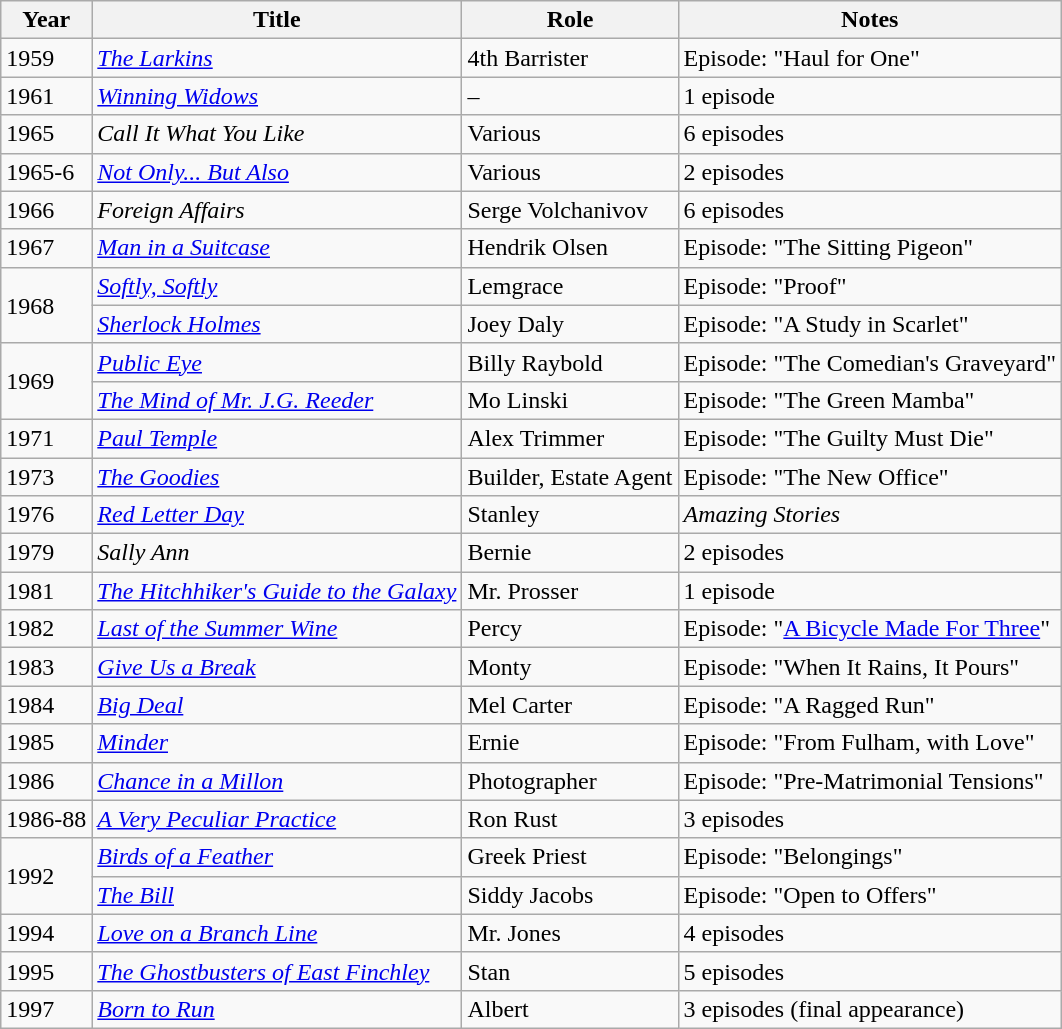<table class="wikitable">
<tr>
<th>Year</th>
<th>Title</th>
<th>Role</th>
<th>Notes</th>
</tr>
<tr>
<td>1959</td>
<td><em><a href='#'>The Larkins</a></em></td>
<td>4th Barrister</td>
<td>Episode: "Haul for One"</td>
</tr>
<tr>
<td>1961</td>
<td><em><a href='#'>Winning Widows</a></em></td>
<td>–</td>
<td>1 episode</td>
</tr>
<tr>
<td>1965</td>
<td><em>Call It What You Like</em></td>
<td>Various</td>
<td>6 episodes</td>
</tr>
<tr>
<td>1965-6</td>
<td><em><a href='#'>Not Only... But Also</a></em></td>
<td>Various</td>
<td>2 episodes</td>
</tr>
<tr>
<td>1966</td>
<td><em>Foreign Affairs</em></td>
<td>Serge Volchanivov</td>
<td>6 episodes</td>
</tr>
<tr>
<td>1967</td>
<td><em><a href='#'>Man in a Suitcase</a></em></td>
<td>Hendrik Olsen</td>
<td>Episode: "The Sitting Pigeon"</td>
</tr>
<tr>
<td rowspan="2">1968</td>
<td><em><a href='#'>Softly, Softly</a></em></td>
<td>Lemgrace</td>
<td>Episode: "Proof"</td>
</tr>
<tr>
<td><em><a href='#'>Sherlock Holmes</a></em></td>
<td>Joey Daly</td>
<td>Episode: "A Study in Scarlet"</td>
</tr>
<tr>
<td rowspan="2">1969</td>
<td><em><a href='#'>Public Eye</a></em></td>
<td>Billy Raybold</td>
<td>Episode: "The Comedian's Graveyard"</td>
</tr>
<tr>
<td><em><a href='#'>The Mind of Mr. J.G. Reeder</a></em></td>
<td>Mo Linski</td>
<td>Episode: "The Green Mamba"</td>
</tr>
<tr>
<td>1971</td>
<td><em><a href='#'>Paul Temple</a></em></td>
<td>Alex Trimmer</td>
<td>Episode: "The Guilty Must Die"</td>
</tr>
<tr>
<td>1973</td>
<td><em><a href='#'>The Goodies</a></em></td>
<td>Builder, Estate Agent</td>
<td>Episode: "The New Office"</td>
</tr>
<tr>
<td>1976</td>
<td><em><a href='#'>Red Letter Day</a></em></td>
<td>Stanley</td>
<td><em>Amazing Stories</em></td>
</tr>
<tr>
<td>1979</td>
<td><em>Sally Ann</em></td>
<td>Bernie</td>
<td>2 episodes</td>
</tr>
<tr>
<td>1981</td>
<td><em><a href='#'>The Hitchhiker's Guide to the Galaxy</a></em></td>
<td>Mr. Prosser</td>
<td>1 episode</td>
</tr>
<tr>
<td>1982</td>
<td><em><a href='#'>Last of the Summer Wine</a></em></td>
<td>Percy</td>
<td>Episode: "<a href='#'>A Bicycle Made For Three</a>"</td>
</tr>
<tr>
<td>1983</td>
<td><em><a href='#'>Give Us a Break</a></em></td>
<td>Monty</td>
<td>Episode: "When It Rains, It Pours"</td>
</tr>
<tr>
<td>1984</td>
<td><a href='#'><em>Big Deal</em></a></td>
<td>Mel Carter</td>
<td>Episode: "A Ragged Run"</td>
</tr>
<tr>
<td>1985</td>
<td><em><a href='#'>Minder</a></em></td>
<td>Ernie</td>
<td>Episode: "From Fulham, with Love"</td>
</tr>
<tr>
<td>1986</td>
<td><em><a href='#'>Chance in a Millon</a></em></td>
<td>Photographer</td>
<td>Episode: "Pre-Matrimonial Tensions"</td>
</tr>
<tr>
<td>1986-88</td>
<td><em><a href='#'>A Very Peculiar Practice</a></em></td>
<td>Ron Rust</td>
<td>3 episodes</td>
</tr>
<tr>
<td rowspan="2">1992</td>
<td><em><a href='#'>Birds of a Feather</a></em></td>
<td>Greek Priest</td>
<td>Episode: "Belongings"</td>
</tr>
<tr>
<td><em><a href='#'>The Bill</a></em></td>
<td>Siddy Jacobs</td>
<td>Episode: "Open to Offers"</td>
</tr>
<tr>
<td>1994</td>
<td><em><a href='#'>Love on a Branch Line</a></em></td>
<td>Mr. Jones</td>
<td>4 episodes</td>
</tr>
<tr>
<td>1995</td>
<td><em><a href='#'>The Ghostbusters of East Finchley</a></em></td>
<td>Stan</td>
<td>5 episodes</td>
</tr>
<tr>
<td>1997</td>
<td><em><a href='#'>Born to Run</a></em></td>
<td>Albert</td>
<td>3 episodes (final appearance)</td>
</tr>
</table>
